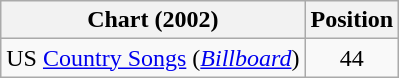<table class="wikitable sortable">
<tr>
<th scope="col">Chart (2002)</th>
<th scope="col">Position</th>
</tr>
<tr>
<td>US <a href='#'>Country Songs</a> (<em><a href='#'>Billboard</a></em>)</td>
<td align="center">44</td>
</tr>
</table>
